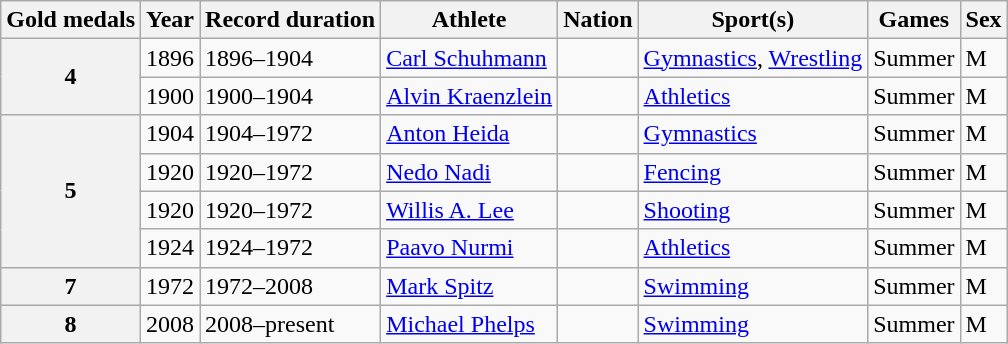<table class="wikitable">
<tr>
<th>Gold medals</th>
<th>Year</th>
<th>Record duration</th>
<th>Athlete</th>
<th>Nation</th>
<th>Sport(s)</th>
<th>Games</th>
<th>Sex</th>
</tr>
<tr>
<th rowspan=2>4</th>
<td>1896</td>
<td>1896–1904</td>
<td><a href='#'>Carl Schuhmann</a></td>
<td></td>
<td><a href='#'>Gymnastics</a>, <a href='#'>Wrestling</a></td>
<td>Summer</td>
<td>M</td>
</tr>
<tr>
<td>1900</td>
<td>1900–1904</td>
<td><a href='#'>Alvin Kraenzlein</a></td>
<td></td>
<td><a href='#'>Athletics</a></td>
<td>Summer</td>
<td>M</td>
</tr>
<tr>
<th rowspan=4>5</th>
<td>1904</td>
<td>1904–1972</td>
<td><a href='#'>Anton Heida</a></td>
<td></td>
<td><a href='#'>Gymnastics</a></td>
<td>Summer</td>
<td>M</td>
</tr>
<tr>
<td>1920</td>
<td>1920–1972</td>
<td><a href='#'>Nedo Nadi</a></td>
<td></td>
<td><a href='#'>Fencing</a></td>
<td>Summer</td>
<td>M</td>
</tr>
<tr>
<td>1920</td>
<td>1920–1972</td>
<td><a href='#'>Willis A. Lee</a></td>
<td></td>
<td><a href='#'>Shooting</a></td>
<td>Summer</td>
<td>M</td>
</tr>
<tr>
<td>1924</td>
<td>1924–1972</td>
<td><a href='#'>Paavo Nurmi</a></td>
<td></td>
<td><a href='#'>Athletics</a></td>
<td>Summer</td>
<td>M</td>
</tr>
<tr>
<th rowspan=1>7</th>
<td>1972</td>
<td>1972–2008</td>
<td><a href='#'>Mark Spitz</a></td>
<td></td>
<td><a href='#'>Swimming</a></td>
<td>Summer</td>
<td>M</td>
</tr>
<tr>
<th rowspan=1>8</th>
<td>2008</td>
<td>2008–present</td>
<td><a href='#'>Michael Phelps</a></td>
<td></td>
<td><a href='#'>Swimming</a></td>
<td>Summer</td>
<td>M</td>
</tr>
</table>
